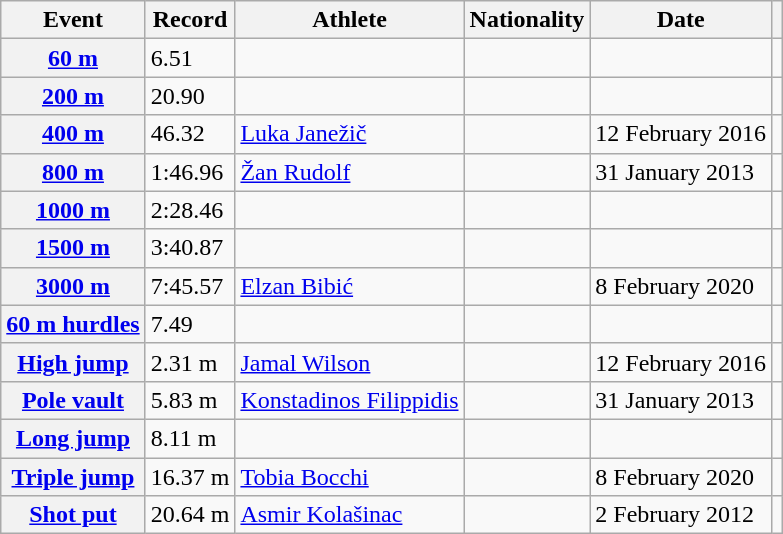<table class="wikitable plainrowheaders sticky-header">
<tr>
<th scope="col">Event</th>
<th scope="col">Record</th>
<th scope="col">Athlete</th>
<th scope="col">Nationality</th>
<th scope="col">Date</th>
<th scope="col"></th>
</tr>
<tr>
<th scope="row"><a href='#'>60 m</a></th>
<td>6.51</td>
<td></td>
<td></td>
<td></td>
<td></td>
</tr>
<tr>
<th scope="row"><a href='#'>200 m</a></th>
<td>20.90</td>
<td></td>
<td></td>
<td></td>
<td></td>
</tr>
<tr>
<th scope="row"><a href='#'>400 m</a></th>
<td>46.32</td>
<td><a href='#'>Luka Janežič</a></td>
<td></td>
<td>12 February 2016</td>
<td></td>
</tr>
<tr>
<th scope="row"><a href='#'>800 m</a></th>
<td>1:46.96</td>
<td><a href='#'>Žan Rudolf</a></td>
<td></td>
<td>31 January 2013</td>
<td></td>
</tr>
<tr>
<th scope="row"><a href='#'>1000 m</a></th>
<td>2:28.46</td>
<td></td>
<td></td>
<td></td>
<td></td>
</tr>
<tr>
<th scope="row"><a href='#'>1500 m</a></th>
<td>3:40.87</td>
<td></td>
<td></td>
<td></td>
<td></td>
</tr>
<tr>
<th scope="row"><a href='#'>3000 m</a></th>
<td>7:45.57</td>
<td><a href='#'>Elzan Bibić</a></td>
<td></td>
<td>8 February 2020</td>
<td></td>
</tr>
<tr>
<th scope="row"><a href='#'>60 m hurdles</a></th>
<td>7.49</td>
<td></td>
<td></td>
<td></td>
<td></td>
</tr>
<tr>
<th scope="row"><a href='#'>High jump</a></th>
<td>2.31 m</td>
<td><a href='#'>Jamal Wilson</a></td>
<td></td>
<td>12 February 2016</td>
<td></td>
</tr>
<tr>
<th scope="row"><a href='#'>Pole vault</a></th>
<td>5.83 m</td>
<td><a href='#'>Konstadinos Filippidis</a></td>
<td></td>
<td>31 January 2013</td>
<td></td>
</tr>
<tr>
<th scope="row"><a href='#'>Long jump</a></th>
<td>8.11 m</td>
<td></td>
<td></td>
<td></td>
<td></td>
</tr>
<tr>
<th scope="row"><a href='#'>Triple jump</a></th>
<td>16.37 m</td>
<td><a href='#'>Tobia Bocchi</a></td>
<td></td>
<td>8 February 2020</td>
<td></td>
</tr>
<tr>
<th scope="row"><a href='#'>Shot put</a></th>
<td>20.64 m</td>
<td><a href='#'>Asmir Kolašinac</a></td>
<td></td>
<td>2 February 2012</td>
<td></td>
</tr>
</table>
